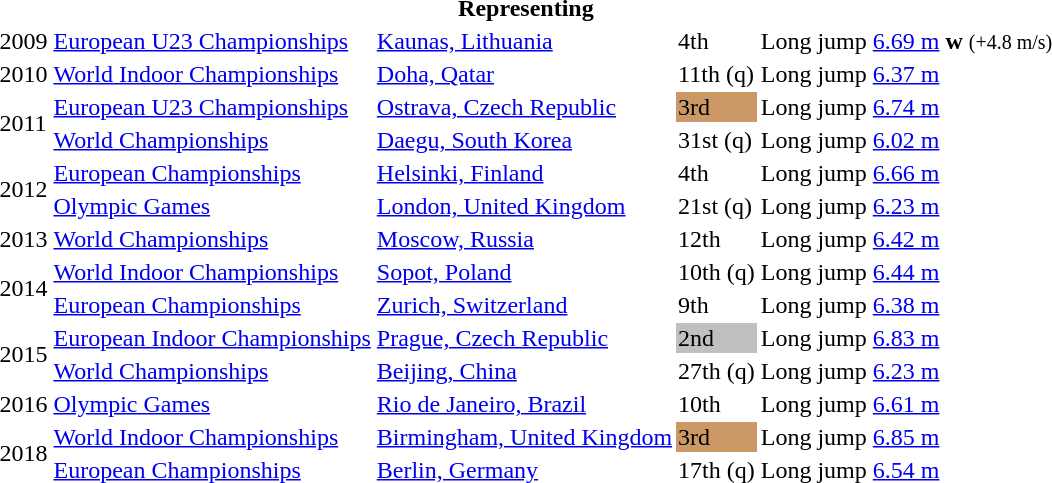<table>
<tr>
<th colspan="6">Representing </th>
</tr>
<tr>
<td>2009</td>
<td><a href='#'>European U23 Championships</a></td>
<td><a href='#'>Kaunas, Lithuania</a></td>
<td>4th</td>
<td>Long jump</td>
<td><a href='#'>6.69 m</a> <strong>w</strong> <small>(+4.8 m/s)</small></td>
</tr>
<tr>
<td>2010</td>
<td><a href='#'>World Indoor Championships</a></td>
<td><a href='#'>Doha, Qatar</a></td>
<td>11th (q)</td>
<td>Long jump</td>
<td><a href='#'>6.37 m</a></td>
</tr>
<tr>
<td rowspan=2>2011</td>
<td><a href='#'>European U23 Championships</a></td>
<td><a href='#'>Ostrava, Czech Republic</a></td>
<td bgcolor=cc9966>3rd</td>
<td>Long jump</td>
<td><a href='#'>6.74 m</a></td>
</tr>
<tr>
<td><a href='#'>World Championships</a></td>
<td><a href='#'>Daegu, South Korea</a></td>
<td>31st (q)</td>
<td>Long jump</td>
<td><a href='#'>6.02 m</a></td>
</tr>
<tr>
<td rowspan=2>2012</td>
<td><a href='#'>European Championships</a></td>
<td><a href='#'>Helsinki, Finland</a></td>
<td>4th</td>
<td>Long jump</td>
<td><a href='#'>6.66 m</a></td>
</tr>
<tr>
<td><a href='#'>Olympic Games</a></td>
<td><a href='#'>London, United Kingdom</a></td>
<td>21st (q)</td>
<td>Long jump</td>
<td><a href='#'>6.23 m</a></td>
</tr>
<tr>
<td>2013</td>
<td><a href='#'>World Championships</a></td>
<td><a href='#'>Moscow, Russia</a></td>
<td>12th</td>
<td>Long jump</td>
<td><a href='#'>6.42 m</a></td>
</tr>
<tr>
<td rowspan=2>2014</td>
<td><a href='#'>World Indoor Championships</a></td>
<td><a href='#'>Sopot, Poland</a></td>
<td>10th (q)</td>
<td>Long jump</td>
<td><a href='#'>6.44 m</a></td>
</tr>
<tr>
<td><a href='#'>European Championships</a></td>
<td><a href='#'>Zurich, Switzerland</a></td>
<td>9th</td>
<td>Long jump</td>
<td><a href='#'>6.38 m</a></td>
</tr>
<tr>
<td rowspan=2>2015</td>
<td><a href='#'>European Indoor Championships</a></td>
<td><a href='#'>Prague, Czech Republic</a></td>
<td bgcolor="silver">2nd</td>
<td>Long jump</td>
<td><a href='#'>6.83 m</a></td>
</tr>
<tr>
<td><a href='#'>World Championships</a></td>
<td><a href='#'>Beijing, China</a></td>
<td>27th (q)</td>
<td>Long jump</td>
<td><a href='#'>6.23 m</a></td>
</tr>
<tr>
<td>2016</td>
<td><a href='#'>Olympic Games</a></td>
<td><a href='#'>Rio de Janeiro, Brazil</a></td>
<td>10th</td>
<td>Long jump</td>
<td><a href='#'>6.61 m</a></td>
</tr>
<tr>
<td rowspan=2>2018</td>
<td><a href='#'>World Indoor Championships</a></td>
<td><a href='#'>Birmingham, United Kingdom</a></td>
<td bgcolor=cc9966>3rd</td>
<td>Long jump</td>
<td><a href='#'>6.85 m</a></td>
</tr>
<tr>
<td><a href='#'>European Championships</a></td>
<td><a href='#'>Berlin, Germany</a></td>
<td>17th (q)</td>
<td>Long jump</td>
<td><a href='#'>6.54 m</a></td>
</tr>
</table>
